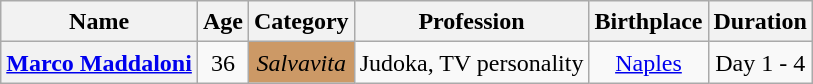<table class="wikitable sortable" style="text-align:center; line-height:20px; width:auto;">
<tr>
<th>Name</th>
<th>Age</th>
<th>Category</th>
<th>Profession</th>
<th>Birthplace</th>
<th>Duration</th>
</tr>
<tr>
<th><a href='#'>Marco Maddaloni</a></th>
<td>36</td>
<td style="background:#CC9966"><em>Salvavita</em></td>
<td>Judoka, TV personality</td>
<td><a href='#'>Naples</a></td>
<td>Day 1 - 4</td>
</tr>
</table>
